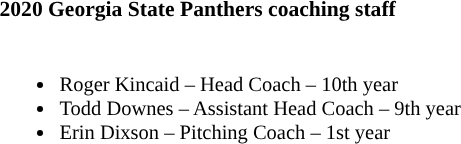<table class="toccolours" style="text-align: left; font-size:90%;">
<tr>
<th colspan="9">2020 Georgia State Panthers coaching staff</th>
</tr>
<tr>
<td style="font-size: 95%;" valign="top"><br><ul><li>Roger Kincaid – Head Coach – 10th year</li><li>Todd Downes – Assistant Head Coach – 9th year</li><li>Erin Dixson – Pitching Coach – 1st year</li></ul></td>
</tr>
</table>
